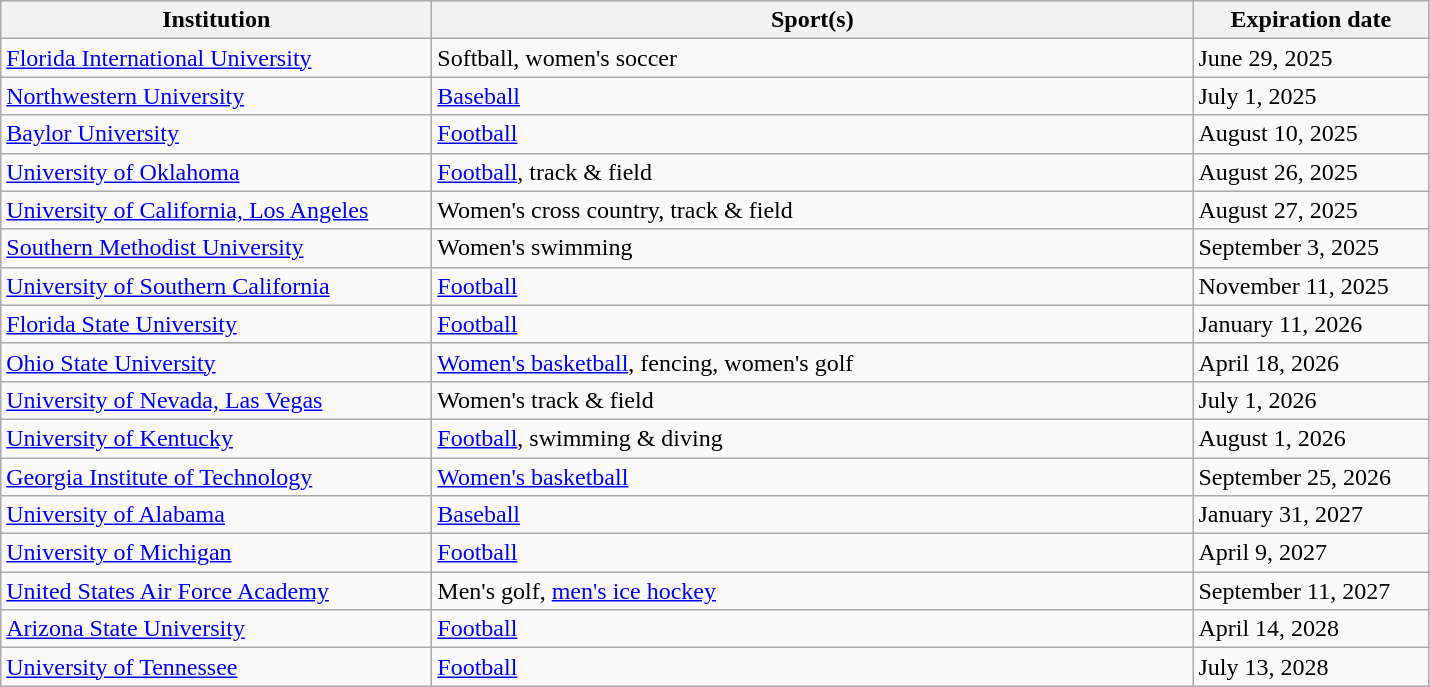<table class="wikitable">
<tr>
<th width=280>Institution</th>
<th width=500>Sport(s)</th>
<th width=150>Expiration date</th>
</tr>
<tr>
<td><a href='#'>Florida International University</a></td>
<td>Softball, women's soccer</td>
<td>June 29, 2025</td>
</tr>
<tr>
<td><a href='#'>Northwestern University</a></td>
<td><a href='#'>Baseball</a></td>
<td>July 1, 2025</td>
</tr>
<tr>
<td><a href='#'>Baylor University</a></td>
<td><a href='#'>Football</a></td>
<td>August 10, 2025</td>
</tr>
<tr>
<td><a href='#'>University of Oklahoma</a></td>
<td><a href='#'>Football</a>, track & field</td>
<td>August 26, 2025</td>
</tr>
<tr>
<td><a href='#'>University of California, Los Angeles</a></td>
<td>Women's cross country, track & field</td>
<td>August 27, 2025</td>
</tr>
<tr>
<td><a href='#'>Southern Methodist University</a></td>
<td>Women's swimming</td>
<td>September 3, 2025</td>
</tr>
<tr>
<td><a href='#'>University of Southern California</a></td>
<td><a href='#'>Football</a></td>
<td>November 11, 2025</td>
</tr>
<tr>
<td><a href='#'>Florida State University</a></td>
<td><a href='#'>Football</a></td>
<td>January 11, 2026</td>
</tr>
<tr>
<td><a href='#'>Ohio State University</a></td>
<td><a href='#'>Women's basketball</a>, fencing, women's golf</td>
<td>April 18, 2026</td>
</tr>
<tr>
<td><a href='#'>University of Nevada, Las Vegas</a></td>
<td>Women's track & field</td>
<td>July 1, 2026</td>
</tr>
<tr>
<td><a href='#'>University of Kentucky</a></td>
<td><a href='#'>Football</a>, swimming & diving</td>
<td>August 1, 2026</td>
</tr>
<tr>
<td><a href='#'>Georgia Institute of Technology</a></td>
<td><a href='#'>Women's basketball</a></td>
<td>September 25, 2026</td>
</tr>
<tr>
<td><a href='#'>University of Alabama</a></td>
<td><a href='#'>Baseball</a></td>
<td>January 31, 2027</td>
</tr>
<tr>
<td><a href='#'>University of Michigan</a></td>
<td><a href='#'>Football</a></td>
<td>April 9, 2027</td>
</tr>
<tr>
<td><a href='#'>United States Air Force Academy</a></td>
<td>Men's golf, <a href='#'>men's ice hockey</a></td>
<td>September 11, 2027</td>
</tr>
<tr>
<td><a href='#'>Arizona State University</a></td>
<td><a href='#'>Football</a></td>
<td>April 14, 2028</td>
</tr>
<tr>
<td><a href='#'>University of Tennessee</a></td>
<td><a href='#'>Football</a></td>
<td>July 13, 2028</td>
</tr>
</table>
